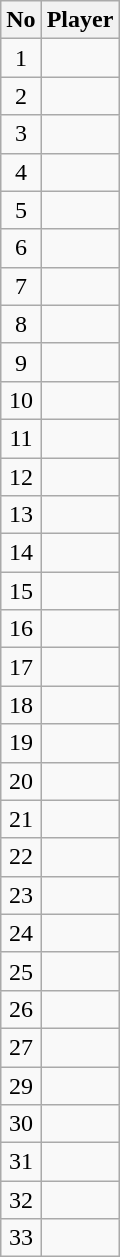<table class="wikitable sortable" style="text-align:center;">
<tr>
<th>No</th>
<th>Player</th>
</tr>
<tr>
<td>1</td>
<td align=left></td>
</tr>
<tr>
<td>2</td>
<td align=left></td>
</tr>
<tr>
<td>3</td>
<td align=left></td>
</tr>
<tr>
<td>4</td>
<td align=left></td>
</tr>
<tr>
<td>5</td>
<td align=left></td>
</tr>
<tr>
<td>6</td>
<td align=left></td>
</tr>
<tr>
<td>7</td>
<td align=left></td>
</tr>
<tr>
<td>8</td>
<td align=left></td>
</tr>
<tr>
<td>9</td>
<td align=left></td>
</tr>
<tr>
<td>10</td>
<td align=left></td>
</tr>
<tr>
<td>11</td>
<td align=left></td>
</tr>
<tr>
<td>12</td>
<td align=left></td>
</tr>
<tr>
<td>13</td>
<td align=left></td>
</tr>
<tr>
<td>14</td>
<td align=left></td>
</tr>
<tr>
<td>15</td>
<td align=left></td>
</tr>
<tr>
<td>16</td>
<td align=left></td>
</tr>
<tr>
<td>17</td>
<td align=left></td>
</tr>
<tr>
<td>18</td>
<td align=left></td>
</tr>
<tr>
<td>19</td>
<td align=left></td>
</tr>
<tr>
<td>20</td>
<td align=left></td>
</tr>
<tr>
<td>21</td>
<td align=left></td>
</tr>
<tr>
<td>22</td>
<td align=left></td>
</tr>
<tr>
<td>23</td>
<td align=left></td>
</tr>
<tr>
<td>24</td>
<td align=left></td>
</tr>
<tr>
<td>25</td>
<td align=left></td>
</tr>
<tr>
<td>26</td>
<td align=left></td>
</tr>
<tr>
<td>27</td>
<td align=left></td>
</tr>
<tr>
<td>29</td>
<td align=left></td>
</tr>
<tr>
<td>30</td>
<td align=left></td>
</tr>
<tr>
<td>31</td>
<td align=left></td>
</tr>
<tr>
<td>32</td>
<td align=left></td>
</tr>
<tr>
<td>33</td>
<td align=left></td>
</tr>
</table>
